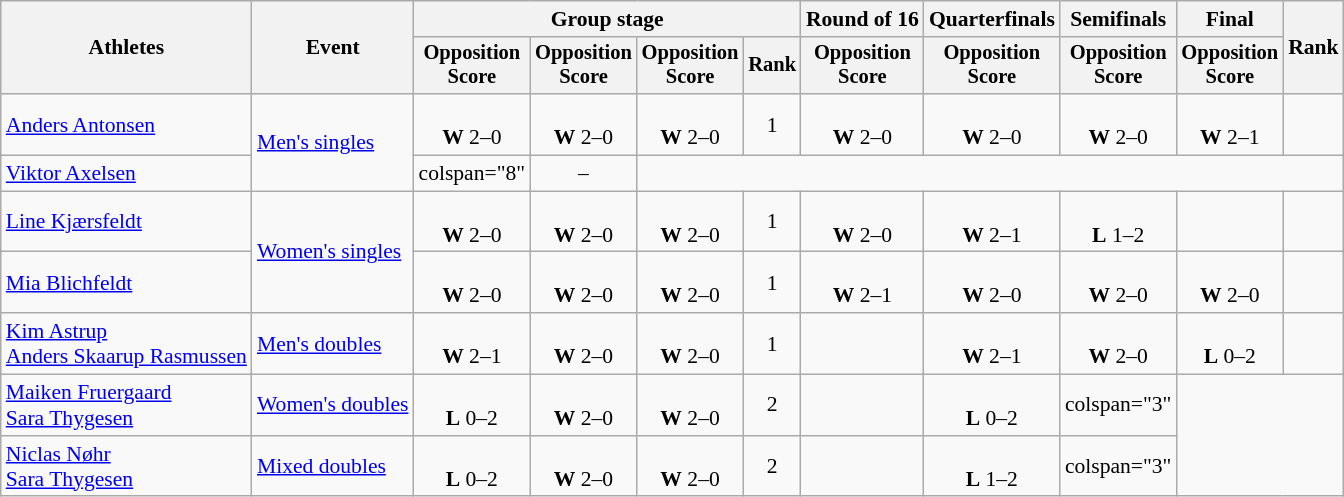<table class="wikitable" style="font-size:90%">
<tr>
<th rowspan="2">Athletes</th>
<th rowspan="2">Event</th>
<th colspan="4">Group stage</th>
<th>Round of 16</th>
<th>Quarterfinals</th>
<th>Semifinals</th>
<th>Final</th>
<th rowspan="2">Rank</th>
</tr>
<tr style="font-size:95%">
<th>Opposition<br>Score</th>
<th>Opposition<br>Score</th>
<th>Opposition<br>Score</th>
<th>Rank</th>
<th>Opposition<br>Score</th>
<th>Opposition<br>Score</th>
<th>Opposition<br>Score</th>
<th>Opposition<br>Score</th>
</tr>
<tr align="center">
<td align="left"><a href='#'>Anders Antonsen</a></td>
<td align="left" rowspan="2"><a href='#'>Men's singles</a></td>
<td><br> <strong>W</strong> 2–0</td>
<td><br> <strong>W</strong> 2–0</td>
<td><br> <strong>W</strong> 2–0</td>
<td>1</td>
<td><br> <strong>W</strong> 2–0</td>
<td><br> <strong>W</strong> 2–0</td>
<td><br> <strong>W</strong> 2–0</td>
<td><br> <strong>W</strong> 2–1</td>
<td></td>
</tr>
<tr align="center">
<td align="left"><a href='#'>Viktor Axelsen</a></td>
<td>colspan="8" </td>
<td>–</td>
</tr>
<tr align="center">
<td align="left"><a href='#'>Line Kjærsfeldt</a></td>
<td align="left" rowspan="2"><a href='#'>Women's singles</a></td>
<td><br> <strong>W</strong> 2–0</td>
<td><br> <strong>W</strong> 2–0</td>
<td><br> <strong>W</strong> 2–0</td>
<td>1</td>
<td><br> <strong>W</strong> 2–0</td>
<td><br> <strong>W</strong> 2–1</td>
<td><br> <strong>L</strong> 1–2</td>
<td></td>
<td></td>
</tr>
<tr align="center">
<td align="left"><a href='#'>Mia Blichfeldt</a></td>
<td><br> <strong>W</strong> 2–0</td>
<td><br> <strong>W</strong> 2–0</td>
<td><br> <strong>W</strong> 2–0</td>
<td>1</td>
<td><br> <strong>W</strong> 2–1</td>
<td><br> <strong>W</strong> 2–0</td>
<td><br> <strong>W</strong> 2–0</td>
<td><br> <strong>W</strong> 2–0</td>
<td></td>
</tr>
<tr align="center">
<td align="left"><a href='#'>Kim Astrup</a><br><a href='#'>Anders Skaarup Rasmussen</a></td>
<td align="left"><a href='#'>Men's doubles</a></td>
<td><br> <strong>W</strong> 2–1</td>
<td><br> <strong>W</strong> 2–0</td>
<td><br> <strong>W</strong> 2–0</td>
<td>1</td>
<td></td>
<td><br> <strong>W</strong> 2–1</td>
<td><br> <strong>W</strong> 2–0</td>
<td><br> <strong>L</strong> 0–2</td>
<td></td>
</tr>
<tr align="center">
<td align="left"><a href='#'>Maiken Fruergaard</a><br><a href='#'>Sara Thygesen</a></td>
<td align="left"><a href='#'>Women's doubles</a></td>
<td><br> <strong>L</strong> 0–2</td>
<td><br> <strong>W</strong> 2–0</td>
<td><br> <strong>W</strong> 2–0</td>
<td>2</td>
<td></td>
<td><br> <strong>L</strong> 0–2</td>
<td>colspan="3" </td>
</tr>
<tr align="center">
<td align="left"><a href='#'>Niclas Nøhr</a><br><a href='#'>Sara Thygesen</a></td>
<td align="left"><a href='#'>Mixed doubles</a></td>
<td><br> <strong>L</strong> 0–2</td>
<td><br> <strong>W</strong> 2–0</td>
<td><br> <strong>W</strong> 2–0</td>
<td>2</td>
<td></td>
<td><br> <strong>L</strong> 1–2</td>
<td>colspan="3" </td>
</tr>
</table>
